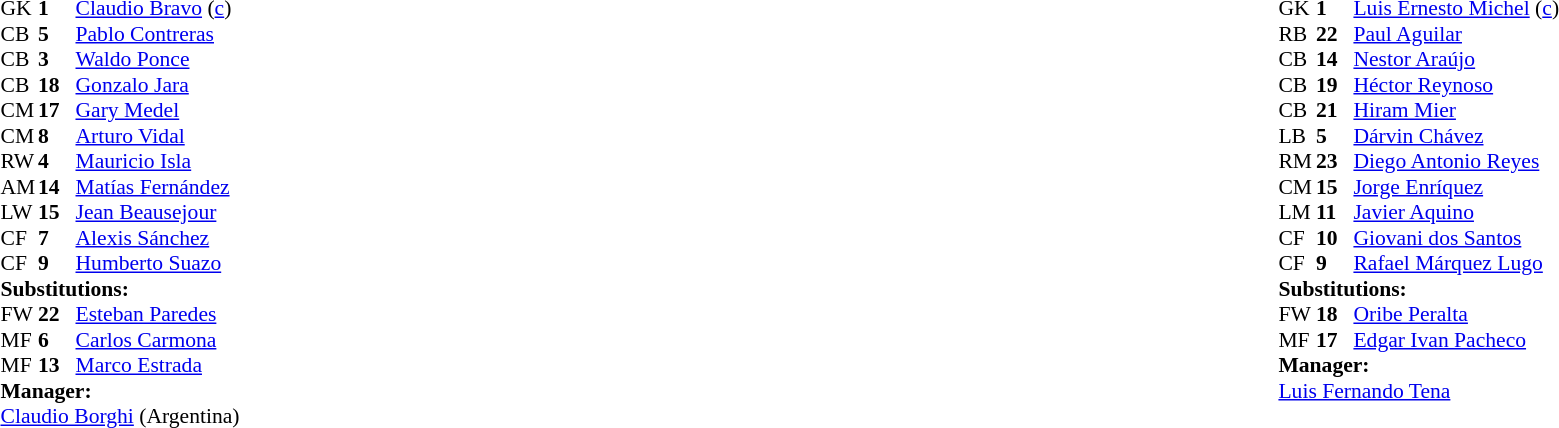<table width="100%">
<tr>
<td valign="top" width="50%"><br><table style="font-size: 90%" cellspacing="0" cellpadding="0">
<tr>
<th width=25></th>
<th width=25></th>
</tr>
<tr>
<td>GK</td>
<td><strong>1</strong></td>
<td><a href='#'>Claudio Bravo</a> (<a href='#'>c</a>)</td>
<td></td>
</tr>
<tr>
<td>CB</td>
<td><strong>5</strong></td>
<td><a href='#'>Pablo Contreras</a></td>
</tr>
<tr>
<td>CB</td>
<td><strong>3</strong></td>
<td><a href='#'>Waldo Ponce</a></td>
</tr>
<tr>
<td>CB</td>
<td><strong>18</strong></td>
<td><a href='#'>Gonzalo Jara</a></td>
</tr>
<tr>
<td>CM</td>
<td><strong>17</strong></td>
<td><a href='#'>Gary Medel</a></td>
</tr>
<tr>
<td>CM</td>
<td><strong>8</strong></td>
<td><a href='#'>Arturo Vidal</a></td>
</tr>
<tr>
<td>RW</td>
<td><strong>4</strong></td>
<td><a href='#'>Mauricio Isla</a></td>
</tr>
<tr>
<td>AM</td>
<td><strong>14</strong></td>
<td><a href='#'>Matías Fernández</a></td>
<td></td>
<td></td>
</tr>
<tr>
<td>LW</td>
<td><strong>15</strong></td>
<td><a href='#'>Jean Beausejour</a></td>
<td></td>
<td></td>
</tr>
<tr>
<td>CF</td>
<td><strong>7</strong></td>
<td><a href='#'>Alexis Sánchez</a></td>
</tr>
<tr>
<td>CF</td>
<td><strong>9</strong></td>
<td><a href='#'>Humberto Suazo</a></td>
<td></td>
<td></td>
</tr>
<tr>
<td colspan=3><strong>Substitutions:</strong></td>
</tr>
<tr>
<td>FW</td>
<td><strong>22</strong></td>
<td><a href='#'>Esteban Paredes</a></td>
<td></td>
<td></td>
</tr>
<tr>
<td>MF</td>
<td><strong>6</strong></td>
<td><a href='#'>Carlos Carmona</a></td>
<td></td>
<td></td>
</tr>
<tr>
<td>MF</td>
<td><strong>13</strong></td>
<td><a href='#'>Marco Estrada</a></td>
<td></td>
<td></td>
</tr>
<tr>
<td colspan=3><strong>Manager:</strong></td>
</tr>
<tr>
<td colspan=3><a href='#'>Claudio Borghi</a> (Argentina)</td>
</tr>
</table>
</td>
<td valign="top"></td>
<td valign="top" width="50%"><br><table style="font-size: 90%" cellspacing="0" cellpadding="0" align="center">
<tr>
<th width=25></th>
<th width=25></th>
</tr>
<tr>
<td>GK</td>
<td><strong>1</strong></td>
<td><a href='#'>Luis Ernesto Michel</a> (<a href='#'>c</a>)</td>
</tr>
<tr>
<td>RB</td>
<td><strong>22</strong></td>
<td><a href='#'>Paul Aguilar</a></td>
<td></td>
</tr>
<tr>
<td>CB</td>
<td><strong>14</strong></td>
<td><a href='#'>Nestor Araújo</a></td>
</tr>
<tr>
<td>CB</td>
<td><strong>19</strong></td>
<td><a href='#'>Héctor Reynoso</a></td>
</tr>
<tr>
<td>CB</td>
<td><strong>21</strong></td>
<td><a href='#'>Hiram Mier</a></td>
</tr>
<tr>
<td>LB</td>
<td><strong>5</strong></td>
<td><a href='#'>Dárvin Chávez</a></td>
</tr>
<tr>
<td>RM</td>
<td><strong>23</strong></td>
<td><a href='#'>Diego Antonio Reyes</a></td>
<td></td>
</tr>
<tr>
<td>CM</td>
<td><strong>15</strong></td>
<td><a href='#'>Jorge Enríquez</a></td>
</tr>
<tr>
<td>LM</td>
<td><strong>11</strong></td>
<td><a href='#'>Javier Aquino</a></td>
<td></td>
<td></td>
</tr>
<tr>
<td>CF</td>
<td><strong>10</strong></td>
<td><a href='#'>Giovani dos Santos</a></td>
</tr>
<tr>
<td>CF</td>
<td><strong>9</strong></td>
<td><a href='#'>Rafael Márquez Lugo</a></td>
<td></td>
<td></td>
</tr>
<tr>
<td colspan=3><strong>Substitutions:</strong></td>
</tr>
<tr>
<td>FW</td>
<td><strong>18</strong></td>
<td><a href='#'>Oribe Peralta</a></td>
<td></td>
<td></td>
</tr>
<tr>
<td>MF</td>
<td><strong>17</strong></td>
<td><a href='#'>Edgar Ivan Pacheco</a></td>
<td></td>
<td></td>
</tr>
<tr>
<td colspan=3><strong>Manager:</strong></td>
</tr>
<tr>
<td colspan=3><a href='#'>Luis Fernando Tena</a></td>
</tr>
</table>
</td>
</tr>
</table>
